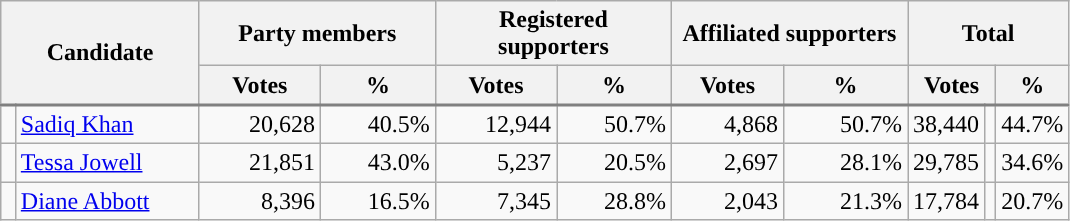<table class="wikitable">
<tr>
<th colspan="2" scope="col" rowspan="2" width="125">Candidate</th>
<th scope="col" colspan="2" width="150">Party members</th>
<th scope="col" colspan="2" width="150">Registered supporters</th>
<th scope="col" colspan="2" width="150">Affiliated supporters</th>
<th scope="col" colspan="3" width="75">Total</th>
</tr>
<tr style="border-bottom: 2px solid gray;">
<th>Votes</th>
<th>%</th>
<th>Votes</th>
<th>%</th>
<th>Votes</th>
<th>%</th>
<th scope="col" colspan="2">Votes</th>
<th>%</th>
</tr>
<tr align="right">
<td style="background-color: "></td>
<td scope="row" align="left"><a href='#'>Sadiq Khan</a></td>
<td>20,628</td>
<td>40.5%</td>
<td>12,944</td>
<td>50.7%</td>
<td>4,868</td>
<td>50.7%</td>
<td>38,440</td>
<td align=center></td>
<td>44.7%</td>
</tr>
<tr align="right">
<td style="background-color: "></td>
<td scope="row" align="left"><a href='#'>Tessa Jowell</a></td>
<td>21,851</td>
<td>43.0%</td>
<td>5,237</td>
<td>20.5%</td>
<td>2,697</td>
<td>28.1%</td>
<td>29,785</td>
<td align=center></td>
<td>34.6%</td>
</tr>
<tr align="right">
<td style="background-color: "></td>
<td scope="row" align="left"><a href='#'>Diane Abbott</a></td>
<td>8,396</td>
<td>16.5%</td>
<td>7,345</td>
<td>28.8%</td>
<td>2,043</td>
<td>21.3%</td>
<td>17,784</td>
<td align=center></td>
<td>20.7%</td>
</tr>
</table>
